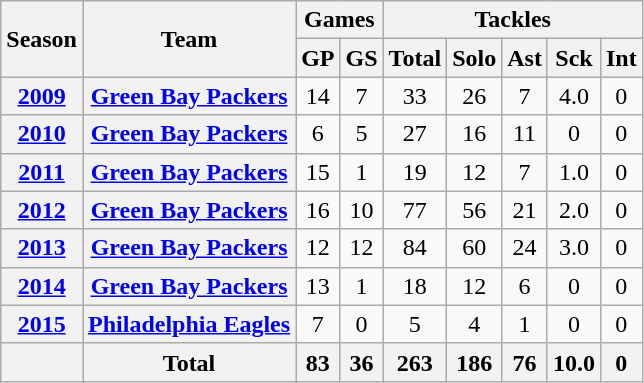<table class=wikitable style="text-align:center;">
<tr>
<th rowspan=2>Season</th>
<th rowspan=2>Team</th>
<th colspan=2>Games</th>
<th colspan=5>Tackles</th>
</tr>
<tr>
<th>GP</th>
<th>GS</th>
<th>Total</th>
<th>Solo</th>
<th>Ast</th>
<th>Sck</th>
<th>Int</th>
</tr>
<tr>
<th><a href='#'>2009</a></th>
<th><a href='#'>Green Bay Packers</a></th>
<td>14</td>
<td>7</td>
<td>33</td>
<td>26</td>
<td>7</td>
<td>4.0</td>
<td>0</td>
</tr>
<tr>
<th><a href='#'>2010</a></th>
<th><a href='#'>Green Bay Packers</a></th>
<td>6</td>
<td>5</td>
<td>27</td>
<td>16</td>
<td>11</td>
<td>0</td>
<td>0</td>
</tr>
<tr>
<th><a href='#'>2011</a></th>
<th><a href='#'>Green Bay Packers</a></th>
<td>15</td>
<td>1</td>
<td>19</td>
<td>12</td>
<td>7</td>
<td>1.0</td>
<td>0</td>
</tr>
<tr>
<th><a href='#'>2012</a></th>
<th><a href='#'>Green Bay Packers</a></th>
<td>16</td>
<td>10</td>
<td>77</td>
<td>56</td>
<td>21</td>
<td>2.0</td>
<td>0</td>
</tr>
<tr>
<th><a href='#'>2013</a></th>
<th><a href='#'>Green Bay Packers</a></th>
<td>12</td>
<td>12</td>
<td>84</td>
<td>60</td>
<td>24</td>
<td>3.0</td>
<td>0</td>
</tr>
<tr>
<th><a href='#'>2014</a></th>
<th><a href='#'>Green Bay Packers</a></th>
<td>13</td>
<td>1</td>
<td>18</td>
<td>12</td>
<td>6</td>
<td>0</td>
<td>0</td>
</tr>
<tr>
<th><a href='#'>2015</a></th>
<th><a href='#'>Philadelphia Eagles</a></th>
<td>7</td>
<td>0</td>
<td>5</td>
<td>4</td>
<td>1</td>
<td>0</td>
<td>0</td>
</tr>
<tr>
<th></th>
<th>Total</th>
<th>83</th>
<th>36</th>
<th>263</th>
<th>186</th>
<th>76</th>
<th>10.0</th>
<th>0</th>
</tr>
</table>
